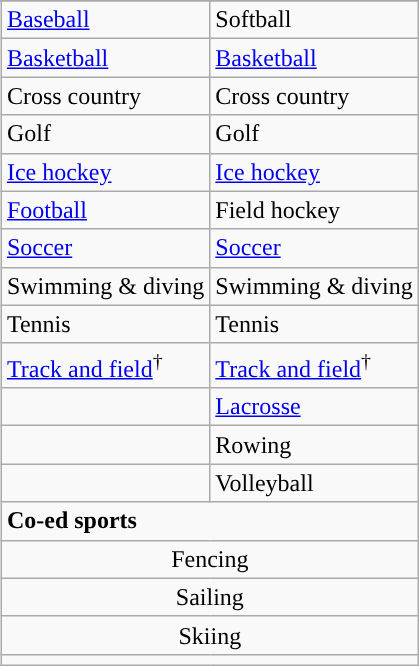<table class="wikitable" style="float:right; clear:right; margin:0 0 1em 1em;">
<tr>
</tr>
<tr>
<td><a href='#'>Baseball</a></td>
<td>Softball</td>
</tr>
<tr>
<td><a href='#'>Basketball</a></td>
<td><a href='#'>Basketball</a></td>
</tr>
<tr>
<td>Cross country</td>
<td>Cross country</td>
</tr>
<tr>
<td>Golf</td>
<td>Golf</td>
</tr>
<tr>
<td><a href='#'>Ice hockey</a></td>
<td><a href='#'>Ice hockey</a></td>
</tr>
<tr>
<td><a href='#'>Football</a></td>
<td>Field hockey</td>
</tr>
<tr>
<td><a href='#'>Soccer</a></td>
<td><a href='#'>Soccer</a></td>
</tr>
<tr>
<td>Swimming & diving</td>
<td>Swimming & diving</td>
</tr>
<tr>
<td>Tennis</td>
<td>Tennis</td>
</tr>
<tr>
<td><a href='#'>Track and field</a><sup>†</sup></td>
<td><a href='#'>Track and field</a><sup>†</sup></td>
</tr>
<tr>
<td></td>
<td><a href='#'>Lacrosse</a></td>
</tr>
<tr>
<td></td>
<td>Rowing</td>
</tr>
<tr>
<td></td>
<td>Volleyball</td>
</tr>
<tr>
<td colspan="2"><strong>Co-ed sports</strong></td>
</tr>
<tr style="text-align:center">
<td colspan="2">Fencing</td>
</tr>
<tr style="text-align:center">
<td colspan="2">Sailing</td>
</tr>
<tr style="text-align:center">
<td colspan="2">Skiing</td>
</tr>
<tr>
<td colspan="2"></td>
</tr>
</table>
